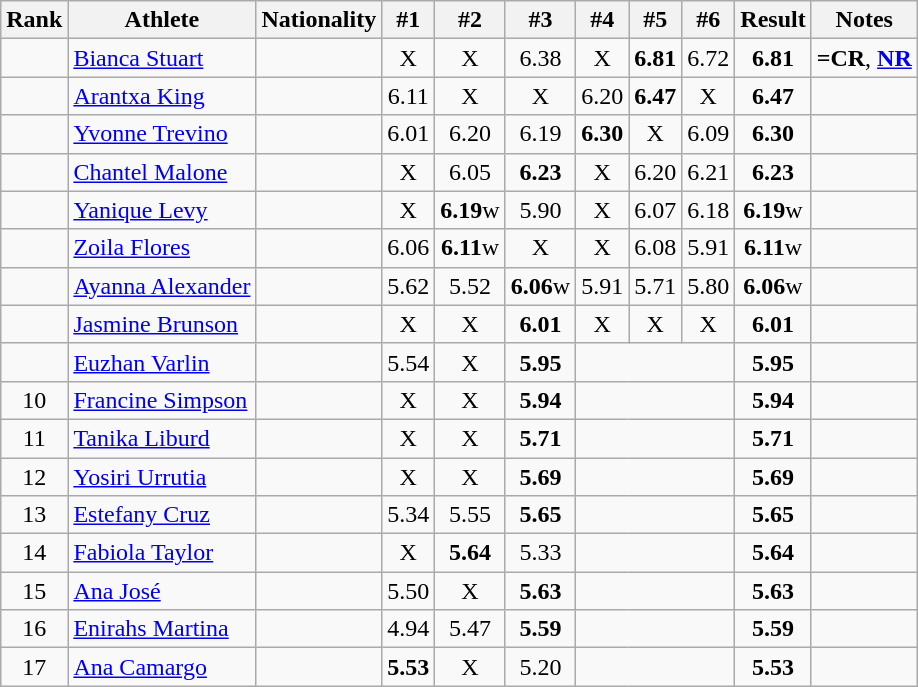<table class="wikitable sortable" style="text-align:center">
<tr>
<th>Rank</th>
<th>Athlete</th>
<th>Nationality</th>
<th>#1</th>
<th>#2</th>
<th>#3</th>
<th>#4</th>
<th>#5</th>
<th>#6</th>
<th>Result</th>
<th>Notes</th>
</tr>
<tr>
<td></td>
<td align=left><a href='#'>Bianca Stuart</a></td>
<td align=left></td>
<td>X</td>
<td>X</td>
<td>6.38</td>
<td>X</td>
<td><strong>6.81</strong></td>
<td>6.72</td>
<td><strong>6.81</strong></td>
<td><strong>=CR</strong>, <strong><a href='#'>NR</a></strong></td>
</tr>
<tr>
<td></td>
<td align=left><a href='#'>Arantxa King</a></td>
<td align=left></td>
<td>6.11</td>
<td>X</td>
<td>X</td>
<td>6.20</td>
<td><strong>6.47</strong></td>
<td>X</td>
<td><strong>6.47</strong></td>
<td></td>
</tr>
<tr>
<td></td>
<td align=left><a href='#'>Yvonne Trevino</a></td>
<td align=left></td>
<td>6.01</td>
<td>6.20</td>
<td>6.19</td>
<td><strong>6.30</strong></td>
<td>X</td>
<td>6.09</td>
<td><strong>6.30</strong></td>
<td></td>
</tr>
<tr>
<td></td>
<td align=left><a href='#'>Chantel Malone</a></td>
<td align=left></td>
<td>X</td>
<td>6.05</td>
<td><strong>6.23</strong></td>
<td>X</td>
<td>6.20</td>
<td>6.21</td>
<td><strong>6.23</strong></td>
<td></td>
</tr>
<tr>
<td></td>
<td align=left><a href='#'>Yanique Levy</a></td>
<td align=left></td>
<td>X</td>
<td><strong>6.19</strong>w</td>
<td>5.90</td>
<td>X</td>
<td>6.07</td>
<td>6.18</td>
<td><strong>6.19</strong>w</td>
<td></td>
</tr>
<tr>
<td></td>
<td align=left><a href='#'>Zoila Flores</a></td>
<td align=left></td>
<td>6.06</td>
<td><strong>6.11</strong>w</td>
<td>X</td>
<td>X</td>
<td>6.08</td>
<td>5.91</td>
<td><strong>6.11</strong>w</td>
<td></td>
</tr>
<tr>
<td></td>
<td align=left><a href='#'>Ayanna Alexander</a></td>
<td align=left></td>
<td>5.62</td>
<td>5.52</td>
<td><strong>6.06</strong>w</td>
<td>5.91</td>
<td>5.71</td>
<td>5.80</td>
<td><strong>6.06</strong>w</td>
<td></td>
</tr>
<tr>
<td></td>
<td align=left><a href='#'>Jasmine Brunson</a></td>
<td align=left></td>
<td>X</td>
<td>X</td>
<td><strong>6.01</strong></td>
<td>X</td>
<td>X</td>
<td>X</td>
<td><strong>6.01</strong></td>
<td></td>
</tr>
<tr>
<td></td>
<td align=left><a href='#'>Euzhan Varlin</a></td>
<td align=left></td>
<td>5.54</td>
<td>X</td>
<td><strong>5.95</strong></td>
<td colspan=3></td>
<td><strong>5.95</strong></td>
<td></td>
</tr>
<tr>
<td>10</td>
<td align=left><a href='#'>Francine Simpson</a></td>
<td align=left></td>
<td>X</td>
<td>X</td>
<td><strong>5.94</strong></td>
<td colspan=3></td>
<td><strong>5.94</strong></td>
<td></td>
</tr>
<tr>
<td>11</td>
<td align=left><a href='#'>Tanika Liburd</a></td>
<td align=left></td>
<td>X</td>
<td>X</td>
<td><strong>5.71</strong></td>
<td colspan=3></td>
<td><strong>5.71</strong></td>
<td></td>
</tr>
<tr>
<td>12</td>
<td align=left><a href='#'>Yosiri Urrutia</a></td>
<td align=left></td>
<td>X</td>
<td>X</td>
<td><strong>5.69</strong></td>
<td colspan=3></td>
<td><strong>5.69</strong></td>
<td></td>
</tr>
<tr>
<td>13</td>
<td align=left><a href='#'>Estefany Cruz</a></td>
<td align=left></td>
<td>5.34</td>
<td>5.55</td>
<td><strong>5.65</strong></td>
<td colspan=3></td>
<td><strong>5.65</strong></td>
<td></td>
</tr>
<tr>
<td>14</td>
<td align=left><a href='#'>Fabiola Taylor</a></td>
<td align=left></td>
<td>X</td>
<td><strong>5.64</strong></td>
<td>5.33</td>
<td colspan=3></td>
<td><strong>5.64</strong></td>
<td></td>
</tr>
<tr>
<td>15</td>
<td align=left><a href='#'>Ana José</a></td>
<td align=left></td>
<td>5.50</td>
<td>X</td>
<td><strong>5.63</strong></td>
<td colspan=3></td>
<td><strong>5.63</strong></td>
<td></td>
</tr>
<tr>
<td>16</td>
<td align=left><a href='#'>Enirahs Martina</a></td>
<td align=left></td>
<td>4.94</td>
<td>5.47</td>
<td><strong>5.59</strong></td>
<td colspan=3></td>
<td><strong>5.59</strong></td>
<td></td>
</tr>
<tr>
<td>17</td>
<td align=left><a href='#'>Ana Camargo</a></td>
<td align=left></td>
<td><strong>5.53</strong></td>
<td>X</td>
<td>5.20</td>
<td colspan=3></td>
<td><strong>5.53</strong></td>
<td></td>
</tr>
</table>
